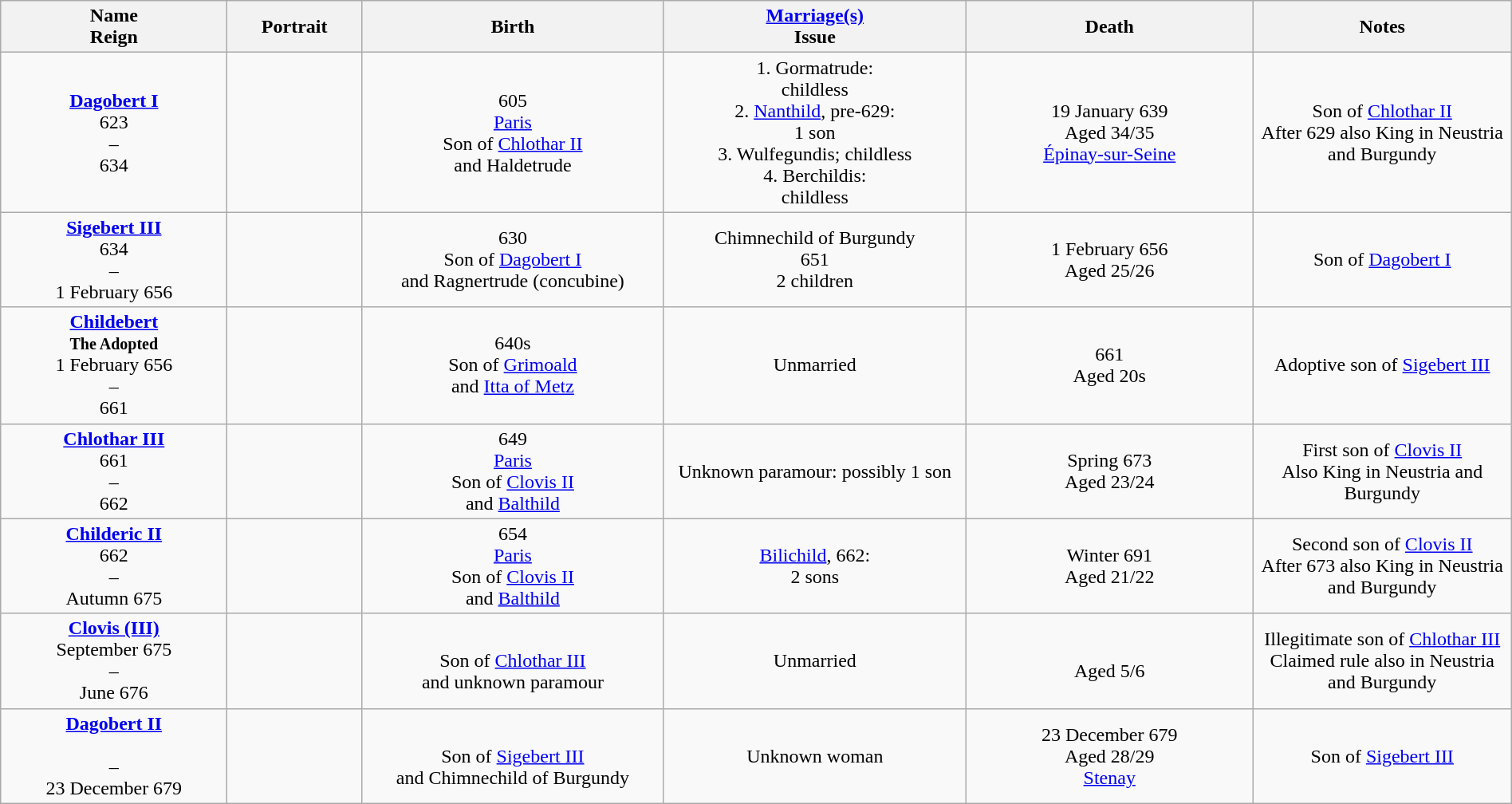<table style="text-align:center; width:100%" class="wikitable">
<tr>
<th style="width:15%;">Name<br>Reign</th>
<th style="width:105px;">Portrait</th>
<th style="width:20%;">Birth</th>
<th style="width:20%;"><a href='#'>Marriage(s)</a><br>Issue</th>
<th style="width:19%;">Death</th>
<th>Notes</th>
</tr>
<tr>
<td><strong><a href='#'>Dagobert I</a></strong><br>623<br>–<br>634</td>
<td></td>
<td>605<br><a href='#'>Paris</a><br>Son of <a href='#'>Chlothar II</a><br>and Haldetrude</td>
<td>1. Gormatrude:<br>childless<br>2. <a href='#'>Nanthild</a>, pre-629:<br>1 son<br>3. Wulfegundis; childless<br>4. Berchildis:<br>childless</td>
<td>19 January 639<br>Aged 34/35<br><a href='#'>Épinay-sur-Seine</a></td>
<td>Son of <a href='#'>Chlothar II</a><br>After 629 also King in Neustria and Burgundy</td>
</tr>
<tr>
<td><strong><a href='#'>Sigebert III</a></strong><br>634<br>–<br>1 February 656</td>
<td></td>
<td>630<br>Son of <a href='#'>Dagobert I</a><br>and Ragnertrude (concubine)</td>
<td>Chimnechild of Burgundy<br>651<br>2 children</td>
<td>1 February 656<br>Aged 25/26</td>
<td>Son of <a href='#'>Dagobert I</a></td>
</tr>
<tr>
<td><strong><a href='#'>Childebert</a></strong><br><small><strong>The Adopted</strong></small><br>1 February 656<br>–<br>661</td>
<td></td>
<td>640s<br>Son of <a href='#'>Grimoald</a><br>and <a href='#'>Itta of Metz</a></td>
<td>Unmarried</td>
<td>661<br>Aged 20s</td>
<td>Adoptive son of <a href='#'>Sigebert III</a></td>
</tr>
<tr>
<td><strong><a href='#'>Chlothar III</a></strong><br>661<br>–<br>662</td>
<td></td>
<td>649<br><a href='#'>Paris</a><br>Son of <a href='#'>Clovis II</a><br>and <a href='#'>Balthild</a></td>
<td>Unknown paramour: possibly 1 son</td>
<td>Spring 673<br>Aged 23/24</td>
<td>First son of <a href='#'>Clovis II</a><br>Also King in Neustria and Burgundy</td>
</tr>
<tr>
<td><strong><a href='#'>Childeric II</a></strong><br>662<br>–<br>Autumn 675</td>
<td></td>
<td>654<br><a href='#'>Paris</a><br>Son of <a href='#'>Clovis II</a><br>and <a href='#'>Balthild</a></td>
<td><a href='#'>Bilichild</a>, 662:<br>2 sons</td>
<td>Winter 691<br>Aged 21/22</td>
<td>Second son of <a href='#'>Clovis II</a><br>After 673 also King in Neustria and Burgundy</td>
</tr>
<tr>
<td><strong><a href='#'>Clovis (III)</a></strong><br>September 675<br>–<br>June 676</td>
<td></td>
<td><br>Son of <a href='#'>Chlothar III</a><br>and unknown paramour</td>
<td>Unmarried</td>
<td><br>Aged 5/6</td>
<td>Illegitimate son of <a href='#'>Chlothar III</a><br>Claimed rule also in Neustria and Burgundy</td>
</tr>
<tr>
<td><strong><a href='#'>Dagobert II</a></strong><br><br>–<br>23 December 679</td>
<td></td>
<td><br>Son of <a href='#'>Sigebert III</a><br>and Chimnechild of Burgundy</td>
<td>Unknown woman</td>
<td>23 December 679<br>Aged 28/29<br><a href='#'>Stenay</a></td>
<td>Son of <a href='#'>Sigebert III</a></td>
</tr>
</table>
